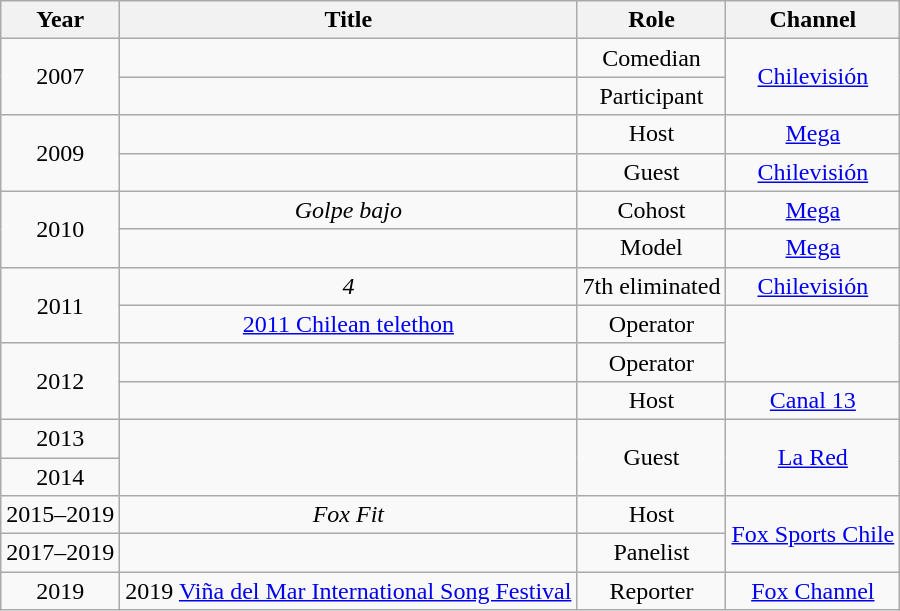<table class="wikitable plainrowheaders" style="text-align:center;" border="1">
<tr>
<th>Year</th>
<th>Title</th>
<th>Role</th>
<th>Channel</th>
</tr>
<tr>
<td rowspan=2>2007</td>
<td><em></em></td>
<td>Comedian</td>
<td rowspan=2><a href='#'>Chilevisión</a></td>
</tr>
<tr>
<td><em></em></td>
<td>Participant</td>
</tr>
<tr>
<td rowspan=2>2009</td>
<td><em></em></td>
<td>Host</td>
<td><a href='#'>Mega</a></td>
</tr>
<tr>
<td><em></em></td>
<td>Guest</td>
<td><a href='#'>Chilevisión</a></td>
</tr>
<tr>
<td rowspan=2>2010</td>
<td><em>Golpe bajo</em></td>
<td>Cohost</td>
<td><a href='#'>Mega</a></td>
</tr>
<tr>
<td><em></em></td>
<td>Model</td>
<td><a href='#'>Mega</a></td>
</tr>
<tr>
<td rowspan=2>2011</td>
<td><em> 4</em></td>
<td>7th eliminated</td>
<td><a href='#'>Chilevisión</a></td>
</tr>
<tr>
<td><a href='#'>2011 Chilean telethon</a></td>
<td>Operator</td>
<td rowspan=2></td>
</tr>
<tr>
<td rowspan=2>2012</td>
<td></td>
<td>Operator</td>
</tr>
<tr>
<td><em></em></td>
<td>Host</td>
<td><a href='#'>Canal 13</a></td>
</tr>
<tr>
<td>2013</td>
<td rowspan=2><em></em></td>
<td rowspan=2>Guest</td>
<td rowspan=2><a href='#'>La Red</a></td>
</tr>
<tr>
<td>2014</td>
</tr>
<tr>
<td>2015–2019</td>
<td><em>Fox Fit</em></td>
<td>Host</td>
<td rowspan=2><a href='#'>Fox Sports Chile</a></td>
</tr>
<tr>
<td>2017–2019</td>
<td><em></em></td>
<td>Panelist</td>
</tr>
<tr>
<td>2019</td>
<td>2019 <a href='#'>Viña del Mar International Song Festival</a></td>
<td>Reporter</td>
<td><a href='#'>Fox Channel</a></td>
</tr>
</table>
